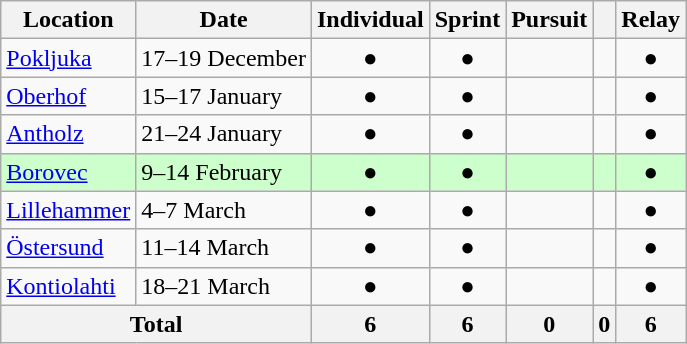<table class="wikitable" border="1">
<tr>
<th>Location</th>
<th>Date</th>
<th>Individual</th>
<th>Sprint</th>
<th>Pursuit</th>
<th></th>
<th>Relay</th>
</tr>
<tr align=center>
<td align=left> <a href='#'>Pokljuka</a></td>
<td align=left>17–19 December</td>
<td>●</td>
<td>●</td>
<td></td>
<td></td>
<td>●</td>
</tr>
<tr align=center>
<td align=left> <a href='#'>Oberhof</a></td>
<td align=left>15–17 January</td>
<td>●</td>
<td>●</td>
<td></td>
<td></td>
<td>●</td>
</tr>
<tr align=center>
<td align=left> <a href='#'>Antholz</a></td>
<td align=left>21–24 January</td>
<td>●</td>
<td>●</td>
<td></td>
<td></td>
<td>●</td>
</tr>
<tr align=center  style="background:#ccffcc">
<td align=left> <a href='#'>Borovec</a></td>
<td align=left>9–14 February</td>
<td>●</td>
<td>●</td>
<td></td>
<td></td>
<td>●</td>
</tr>
<tr align=center>
<td align=left> <a href='#'>Lillehammer</a></td>
<td align=left>4–7 March</td>
<td>●</td>
<td>●</td>
<td></td>
<td></td>
<td>●</td>
</tr>
<tr align=center>
<td align=left> <a href='#'>Östersund</a></td>
<td align=left>11–14 March</td>
<td>●</td>
<td>●</td>
<td></td>
<td></td>
<td>●</td>
</tr>
<tr align=center>
<td align=left> <a href='#'>Kontiolahti</a></td>
<td align=left>18–21 March</td>
<td>●</td>
<td>●</td>
<td></td>
<td></td>
<td>●</td>
</tr>
<tr align=center>
<th colspan="2">Total</th>
<th>6</th>
<th>6</th>
<th>0</th>
<th>0</th>
<th>6</th>
</tr>
</table>
